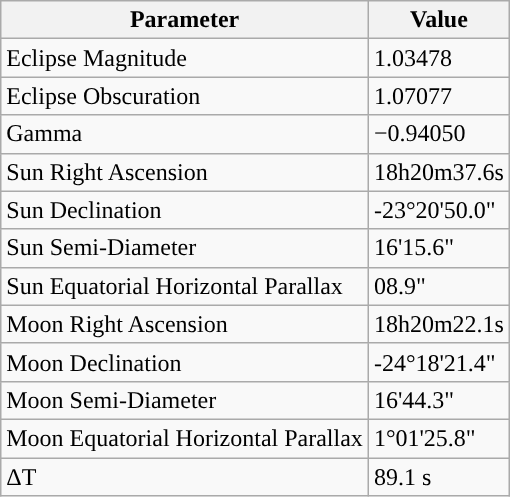<table class="wikitable">
<tr>
<th>Parameter</th>
<th>Value</th>
</tr>
<tr>
<td>Eclipse Magnitude</td>
<td>1.03478</td>
</tr>
<tr>
<td>Eclipse Obscuration</td>
<td>1.07077</td>
</tr>
<tr>
<td>Gamma</td>
<td>−0.94050</td>
</tr>
<tr>
<td>Sun Right Ascension</td>
<td>18h20m37.6s</td>
</tr>
<tr>
<td>Sun Declination</td>
<td>-23°20'50.0"</td>
</tr>
<tr>
<td>Sun Semi-Diameter</td>
<td>16'15.6"</td>
</tr>
<tr>
<td>Sun Equatorial Horizontal Parallax</td>
<td>08.9"</td>
</tr>
<tr>
<td>Moon Right Ascension</td>
<td>18h20m22.1s</td>
</tr>
<tr>
<td>Moon Declination</td>
<td>-24°18'21.4"</td>
</tr>
<tr>
<td>Moon Semi-Diameter</td>
<td>16'44.3"</td>
</tr>
<tr>
<td>Moon Equatorial Horizontal Parallax</td>
<td>1°01'25.8"</td>
</tr>
<tr>
<td>ΔT</td>
<td>89.1 s</td>
</tr>
</table>
